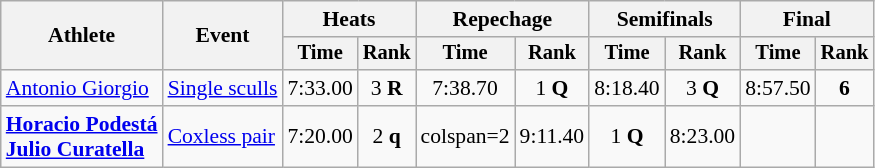<table class="wikitable" style="font-size:90%">
<tr>
<th rowspan="2">Athlete</th>
<th rowspan="2">Event</th>
<th colspan="2">Heats</th>
<th colspan="2">Repechage</th>
<th colspan="2">Semifinals</th>
<th colspan="2">Final</th>
</tr>
<tr style="font-size:95%">
<th>Time</th>
<th>Rank</th>
<th>Time</th>
<th>Rank</th>
<th>Time</th>
<th>Rank</th>
<th>Time</th>
<th>Rank</th>
</tr>
<tr align=center>
<td align=left><a href='#'>Antonio Giorgio</a></td>
<td align=left><a href='#'>Single sculls</a></td>
<td>7:33.00</td>
<td>3 <strong>R</strong></td>
<td>7:38.70</td>
<td>1 <strong>Q</strong></td>
<td>8:18.40</td>
<td>3 <strong>Q</strong></td>
<td>8:57.50</td>
<td><strong>6</strong></td>
</tr>
<tr align=center>
<td align=left><strong><a href='#'>Horacio Podestá</a><br><a href='#'>Julio Curatella</a></strong></td>
<td align=left><a href='#'>Coxless pair</a></td>
<td>7:20.00</td>
<td>2 <strong>q</strong></td>
<td>colspan=2 </td>
<td>9:11.40</td>
<td>1 <strong>Q</strong></td>
<td>8:23.00</td>
<td></td>
</tr>
</table>
